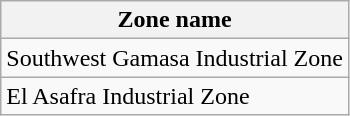<table class="wikitable">
<tr>
<th>Zone name</th>
</tr>
<tr>
<td rowspan="1">Southwest Gamasa Industrial Zone</td>
</tr>
<tr>
<td rowspan="1">El Asafra Industrial Zone</td>
</tr>
</table>
